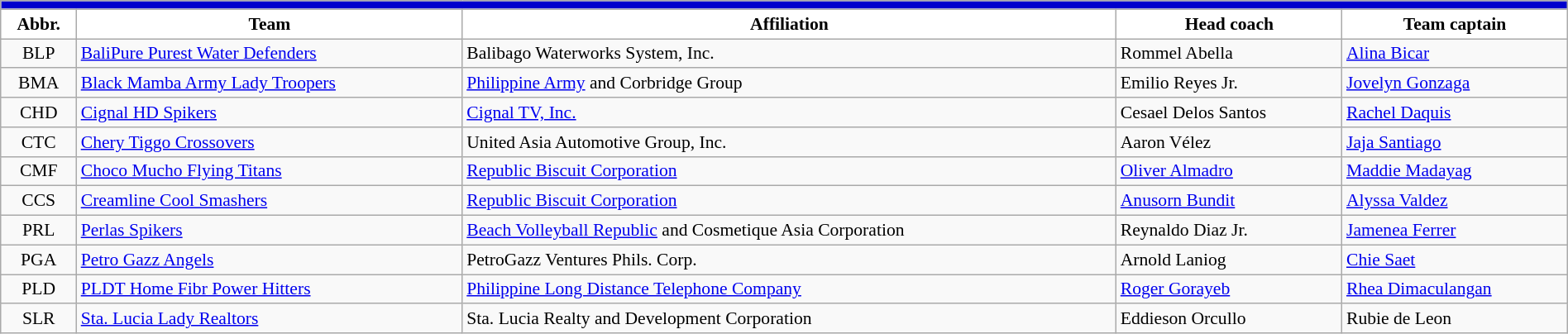<table class="wikitable" style="width:100%; font-size:90%; text-align:left">
<tr>
<th style=background:#0000CD colspan=6><span></span></th>
</tr>
<tr>
<th style="background:white">Abbr.</th>
<th style="background:white">Team</th>
<th style="background:white">Affiliation</th>
<th style="background:white">Head coach</th>
<th style="background:white">Team captain</th>
</tr>
<tr>
<td style="text-align:center;">BLP</td>
<td><a href='#'>BaliPure Purest Water Defenders</a></td>
<td>Balibago Waterworks System, Inc.</td>
<td> Rommel Abella</td>
<td><a href='#'>Alina Bicar</a></td>
</tr>
<tr>
<td style="text-align:center;">BMA</td>
<td><a href='#'>Black Mamba Army Lady Troopers</a></td>
<td><a href='#'>Philippine Army</a> and Corbridge Group</td>
<td> Emilio Reyes Jr.</td>
<td><a href='#'>Jovelyn Gonzaga</a></td>
</tr>
<tr>
<td style="text-align:center;">CHD</td>
<td><a href='#'>Cignal HD Spikers</a></td>
<td><a href='#'>Cignal TV, Inc.</a></td>
<td> Cesael Delos Santos</td>
<td><a href='#'>Rachel Daquis</a></td>
</tr>
<tr>
<td style="text-align:center;">CTC</td>
<td><a href='#'>Chery Tiggo Crossovers</a></td>
<td>United Asia Automotive Group, Inc.</td>
<td> Aaron Vélez</td>
<td><a href='#'>Jaja Santiago</a></td>
</tr>
<tr>
<td style="text-align:center;">CMF</td>
<td><a href='#'>Choco Mucho Flying Titans</a></td>
<td><a href='#'>Republic Biscuit Corporation</a></td>
<td> <a href='#'>Oliver Almadro</a></td>
<td><a href='#'>Maddie Madayag</a></td>
</tr>
<tr>
<td style="text-align:center;">CCS</td>
<td><a href='#'>Creamline Cool Smashers</a></td>
<td><a href='#'>Republic Biscuit Corporation</a></td>
<td> <a href='#'>Anusorn Bundit</a></td>
<td><a href='#'>Alyssa Valdez</a></td>
</tr>
<tr>
<td style="text-align:center;">PRL</td>
<td><a href='#'>Perlas Spikers</a></td>
<td><a href='#'>Beach Volleyball Republic</a> and Cosmetique Asia Corporation</td>
<td> Reynaldo Diaz Jr.</td>
<td><a href='#'>Jamenea Ferrer</a></td>
</tr>
<tr>
<td style="text-align:center;">PGA</td>
<td><a href='#'>Petro Gazz Angels</a></td>
<td>PetroGazz Ventures Phils. Corp.</td>
<td> Arnold Laniog</td>
<td><a href='#'>Chie Saet</a></td>
</tr>
<tr>
<td style="text-align:center;">PLD</td>
<td><a href='#'>PLDT Home Fibr Power Hitters</a></td>
<td><a href='#'>Philippine Long Distance Telephone Company</a></td>
<td> <a href='#'>Roger Gorayeb</a></td>
<td><a href='#'>Rhea Dimaculangan</a></td>
</tr>
<tr>
<td style="text-align:center;">SLR</td>
<td><a href='#'>Sta. Lucia Lady Realtors</a></td>
<td>Sta. Lucia Realty and Development Corporation</td>
<td> Eddieson Orcullo</td>
<td>Rubie de Leon</td>
</tr>
</table>
